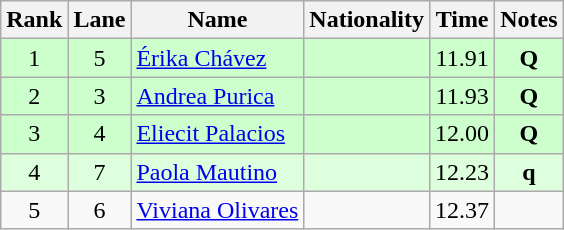<table class="wikitable sortable" style="text-align:center">
<tr>
<th>Rank</th>
<th>Lane</th>
<th>Name</th>
<th>Nationality</th>
<th>Time</th>
<th>Notes</th>
</tr>
<tr bgcolor=ccffcc>
<td>1</td>
<td>5</td>
<td align=left><a href='#'>Érika Chávez</a></td>
<td align=left></td>
<td>11.91</td>
<td><strong>Q</strong></td>
</tr>
<tr bgcolor=ccffcc>
<td>2</td>
<td>3</td>
<td align=left><a href='#'>Andrea Purica</a></td>
<td align=left></td>
<td>11.93</td>
<td><strong>Q</strong></td>
</tr>
<tr bgcolor=ccffcc>
<td>3</td>
<td>4</td>
<td align=left><a href='#'>Eliecit Palacios</a></td>
<td align=left></td>
<td>12.00</td>
<td><strong>Q</strong></td>
</tr>
<tr bgcolor=ddffdd>
<td>4</td>
<td>7</td>
<td align=left><a href='#'>Paola Mautino</a></td>
<td align=left></td>
<td>12.23</td>
<td><strong>q</strong></td>
</tr>
<tr>
<td>5</td>
<td>6</td>
<td align=left><a href='#'>Viviana Olivares</a></td>
<td align=left></td>
<td>12.37</td>
<td></td>
</tr>
</table>
